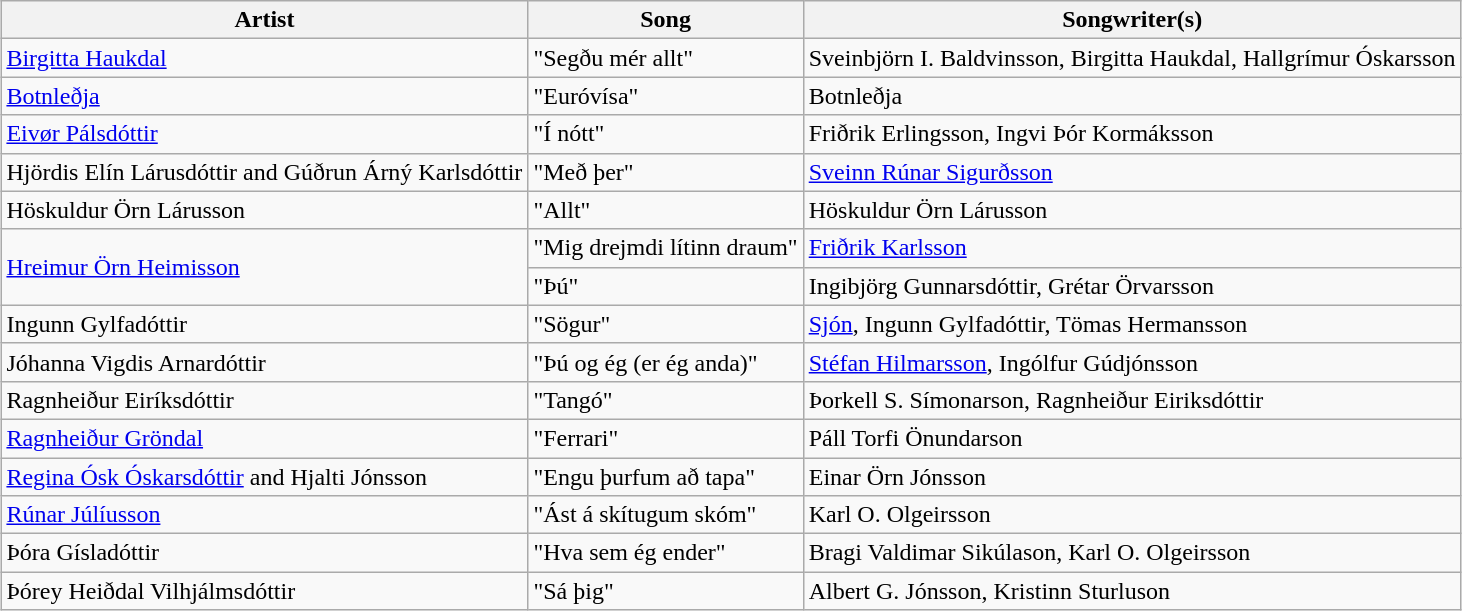<table class="sortable wikitable" style="margin: 1em auto 1em auto; text-align:left">
<tr>
<th>Artist</th>
<th>Song</th>
<th>Songwriter(s)</th>
</tr>
<tr>
<td><a href='#'>Birgitta Haukdal</a></td>
<td>"Segðu mér allt"</td>
<td>Sveinbjörn I. Baldvinsson, Birgitta Haukdal, Hallgrímur Óskarsson</td>
</tr>
<tr>
<td><a href='#'>Botnleðja</a></td>
<td>"Euróvísa"</td>
<td>Botnleðja</td>
</tr>
<tr>
<td><a href='#'>Eivør Pálsdóttir</a></td>
<td>"Í nótt"</td>
<td>Friðrik Erlingsson, Ingvi Þór Kormáksson</td>
</tr>
<tr>
<td>Hjördis Elín Lárusdóttir and Gúðrun Árný Karlsdóttir</td>
<td>"Með þer"</td>
<td><a href='#'>Sveinn Rúnar Sigurðsson</a></td>
</tr>
<tr>
<td>Höskuldur Örn Lárusson</td>
<td>"Allt"</td>
<td>Höskuldur Örn Lárusson</td>
</tr>
<tr>
<td rowspan="2"><a href='#'>Hreimur Örn Heimisson</a></td>
<td>"Mig drejmdi lítinn draum"</td>
<td><a href='#'>Friðrik Karlsson</a></td>
</tr>
<tr>
<td>"Þú"</td>
<td>Ingibjörg Gunnarsdóttir, Grétar Örvarsson</td>
</tr>
<tr>
<td>Ingunn Gylfadóttir</td>
<td>"Sögur"</td>
<td><a href='#'>Sjón</a>, Ingunn Gylfadóttir, Tömas Hermansson</td>
</tr>
<tr>
<td>Jóhanna Vigdis Arnardóttir</td>
<td>"Þú og ég (er ég anda)"</td>
<td><a href='#'>Stéfan Hilmarsson</a>, Ingólfur Gúdjónsson</td>
</tr>
<tr>
<td>Ragnheiður Eiríksdóttir</td>
<td>"Tangó"</td>
<td>Þorkell S. Símonarson, Ragnheiður Eiriksdóttir</td>
</tr>
<tr>
<td><a href='#'>Ragnheiður Gröndal</a></td>
<td>"Ferrari"</td>
<td>Páll Torfi Önundarson</td>
</tr>
<tr>
<td><a href='#'>Regina Ósk Óskarsdóttir</a> and Hjalti Jónsson</td>
<td>"Engu þurfum að tapa"</td>
<td>Einar Örn Jónsson</td>
</tr>
<tr>
<td><a href='#'>Rúnar Júlíusson</a></td>
<td>"Ást á skítugum skóm"</td>
<td>Karl O. Olgeirsson</td>
</tr>
<tr>
<td>Þóra Gísladóttir</td>
<td>"Hva sem ég ender"</td>
<td>Bragi Valdimar Sikúlason, Karl O. Olgeirsson</td>
</tr>
<tr>
<td>Þórey Heiðdal Vilhjálmsdóttir</td>
<td>"Sá þig"</td>
<td>Albert G. Jónsson, Kristinn Sturluson</td>
</tr>
</table>
